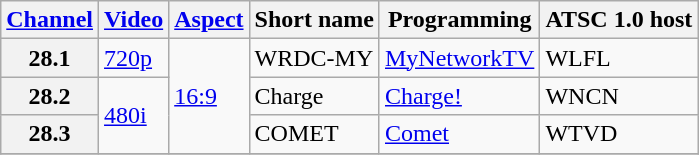<table class="wikitable">
<tr>
<th scope = "col"><a href='#'>Channel</a></th>
<th scope = "col"><a href='#'>Video</a></th>
<th scope = "col"><a href='#'>Aspect</a></th>
<th scope = "col">Short name</th>
<th scope = "col">Programming</th>
<th scope = "col">ATSC 1.0 host</th>
</tr>
<tr>
<th scope="row">28.1</th>
<td><a href='#'>720p</a></td>
<td rowspan=3><a href='#'>16:9</a></td>
<td>WRDC-MY</td>
<td><a href='#'>MyNetworkTV</a></td>
<td>WLFL</td>
</tr>
<tr>
<th scope="row">28.2</th>
<td rowspan=2><a href='#'>480i</a></td>
<td>Charge</td>
<td><a href='#'>Charge!</a></td>
<td>WNCN</td>
</tr>
<tr>
<th scope="row">28.3</th>
<td>COMET</td>
<td><a href='#'>Comet</a></td>
<td>WTVD</td>
</tr>
<tr>
</tr>
</table>
